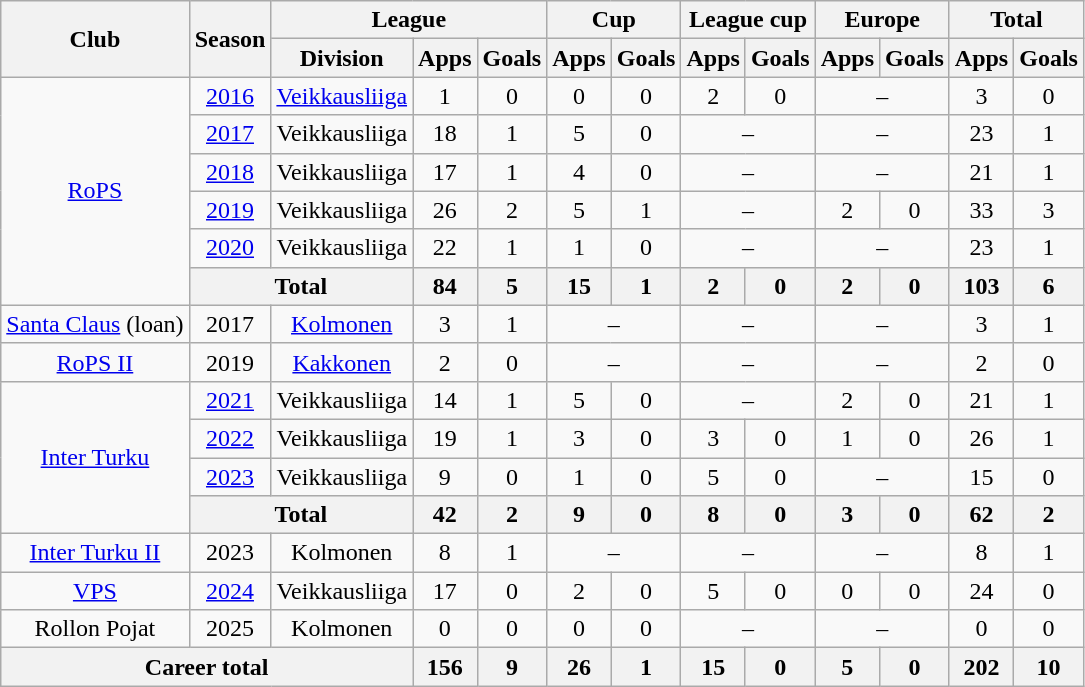<table class="wikitable" style="text-align:center">
<tr>
<th rowspan="2">Club</th>
<th rowspan="2">Season</th>
<th colspan="3">League</th>
<th colspan="2">Cup</th>
<th colspan="2">League cup</th>
<th colspan="2">Europe</th>
<th colspan="2">Total</th>
</tr>
<tr>
<th>Division</th>
<th>Apps</th>
<th>Goals</th>
<th>Apps</th>
<th>Goals</th>
<th>Apps</th>
<th>Goals</th>
<th>Apps</th>
<th>Goals</th>
<th>Apps</th>
<th>Goals</th>
</tr>
<tr>
<td rowspan=6><a href='#'>RoPS</a></td>
<td><a href='#'>2016</a></td>
<td><a href='#'>Veikkausliiga</a></td>
<td>1</td>
<td>0</td>
<td>0</td>
<td>0</td>
<td>2</td>
<td>0</td>
<td colspan=2>–</td>
<td>3</td>
<td>0</td>
</tr>
<tr>
<td><a href='#'>2017</a></td>
<td>Veikkausliiga</td>
<td>18</td>
<td>1</td>
<td>5</td>
<td>0</td>
<td colspan=2>–</td>
<td colspan=2>–</td>
<td>23</td>
<td>1</td>
</tr>
<tr>
<td><a href='#'>2018</a></td>
<td>Veikkausliiga</td>
<td>17</td>
<td>1</td>
<td>4</td>
<td>0</td>
<td colspan=2>–</td>
<td colspan=2>–</td>
<td>21</td>
<td>1</td>
</tr>
<tr>
<td><a href='#'>2019</a></td>
<td>Veikkausliiga</td>
<td>26</td>
<td>2</td>
<td>5</td>
<td>1</td>
<td colspan=2>–</td>
<td>2</td>
<td>0</td>
<td>33</td>
<td>3</td>
</tr>
<tr>
<td><a href='#'>2020</a></td>
<td>Veikkausliiga</td>
<td>22</td>
<td>1</td>
<td>1</td>
<td>0</td>
<td colspan=2>–</td>
<td colspan=2>–</td>
<td>23</td>
<td>1</td>
</tr>
<tr>
<th colspan=2>Total</th>
<th>84</th>
<th>5</th>
<th>15</th>
<th>1</th>
<th>2</th>
<th>0</th>
<th>2</th>
<th>0</th>
<th>103</th>
<th>6</th>
</tr>
<tr>
<td><a href='#'>Santa Claus</a> (loan)</td>
<td>2017</td>
<td><a href='#'>Kolmonen</a></td>
<td>3</td>
<td>1</td>
<td colspan=2>–</td>
<td colspan=2>–</td>
<td colspan=2>–</td>
<td>3</td>
<td>1</td>
</tr>
<tr>
<td><a href='#'>RoPS II</a></td>
<td>2019</td>
<td><a href='#'>Kakkonen</a></td>
<td>2</td>
<td>0</td>
<td colspan=2>–</td>
<td colspan=2>–</td>
<td colspan=2>–</td>
<td>2</td>
<td>0</td>
</tr>
<tr>
<td rowspan=4><a href='#'>Inter Turku</a></td>
<td><a href='#'>2021</a></td>
<td>Veikkausliiga</td>
<td>14</td>
<td>1</td>
<td>5</td>
<td>0</td>
<td colspan=2>–</td>
<td>2</td>
<td>0</td>
<td>21</td>
<td>1</td>
</tr>
<tr>
<td><a href='#'>2022</a></td>
<td>Veikkausliiga</td>
<td>19</td>
<td>1</td>
<td>3</td>
<td>0</td>
<td>3</td>
<td>0</td>
<td>1</td>
<td>0</td>
<td>26</td>
<td>1</td>
</tr>
<tr>
<td><a href='#'>2023</a></td>
<td>Veikkausliiga</td>
<td>9</td>
<td>0</td>
<td>1</td>
<td>0</td>
<td>5</td>
<td>0</td>
<td colspan=2>–</td>
<td>15</td>
<td>0</td>
</tr>
<tr>
<th colspan=2>Total</th>
<th>42</th>
<th>2</th>
<th>9</th>
<th>0</th>
<th>8</th>
<th>0</th>
<th>3</th>
<th>0</th>
<th>62</th>
<th>2</th>
</tr>
<tr>
<td><a href='#'>Inter Turku II</a></td>
<td>2023</td>
<td>Kolmonen</td>
<td>8</td>
<td>1</td>
<td colspan=2>–</td>
<td colspan=2>–</td>
<td colspan=2>–</td>
<td>8</td>
<td>1</td>
</tr>
<tr>
<td><a href='#'>VPS</a></td>
<td><a href='#'>2024</a></td>
<td>Veikkausliiga</td>
<td>17</td>
<td>0</td>
<td>2</td>
<td>0</td>
<td>5</td>
<td>0</td>
<td>0</td>
<td>0</td>
<td>24</td>
<td>0</td>
</tr>
<tr>
<td>Rollon Pojat</td>
<td>2025</td>
<td>Kolmonen</td>
<td>0</td>
<td>0</td>
<td>0</td>
<td>0</td>
<td colspan=2>–</td>
<td colspan=2>–</td>
<td>0</td>
<td>0</td>
</tr>
<tr>
<th colspan="3">Career total</th>
<th>156</th>
<th>9</th>
<th>26</th>
<th>1</th>
<th>15</th>
<th>0</th>
<th>5</th>
<th>0</th>
<th>202</th>
<th>10</th>
</tr>
</table>
